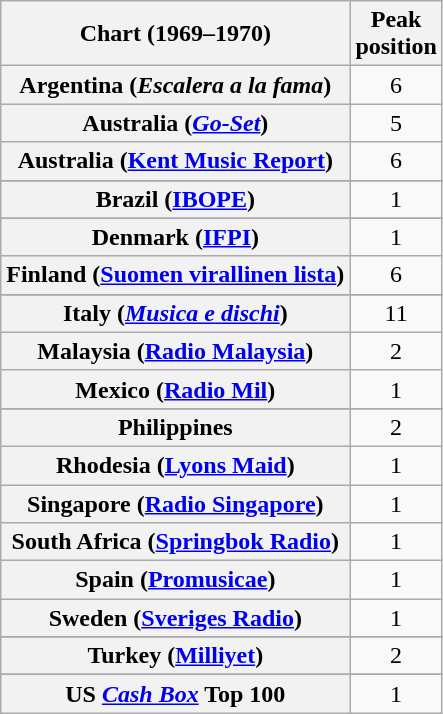<table class="wikitable sortable plainrowheaders" style="text-align:center">
<tr>
<th>Chart (1969–1970)</th>
<th>Peak<br>position</th>
</tr>
<tr>
<th scope="row">Argentina (<em>Escalera a la fama</em>)</th>
<td>6</td>
</tr>
<tr>
<th scope="row">Australia (<em><a href='#'>Go-Set</a></em>)</th>
<td>5</td>
</tr>
<tr>
<th scope="row">Australia (<a href='#'>Kent Music Report</a>)</th>
<td>6</td>
</tr>
<tr>
</tr>
<tr>
</tr>
<tr>
</tr>
<tr>
<th scope="row">Brazil (<a href='#'>IBOPE</a>)</th>
<td>1</td>
</tr>
<tr>
</tr>
<tr>
<th scope="row">Denmark (<a href='#'>IFPI</a>)</th>
<td>1</td>
</tr>
<tr>
<th scope="row">Finland (<a href='#'>Suomen virallinen lista</a>)</th>
<td>6</td>
</tr>
<tr>
</tr>
<tr>
</tr>
<tr>
<th scope="row">Italy (<em><a href='#'>Musica e dischi</a></em>)</th>
<td>11</td>
</tr>
<tr>
<th scope="row">Malaysia (<a href='#'>Radio Malaysia</a>)</th>
<td>2</td>
</tr>
<tr>
<th scope="row">Mexico (<a href='#'>Radio Mil</a>)</th>
<td>1</td>
</tr>
<tr>
</tr>
<tr>
</tr>
<tr>
</tr>
<tr>
<th scope="row">Philippines</th>
<td>2</td>
</tr>
<tr>
<th scope="row">Rhodesia (<a href='#'>Lyons Maid</a>)</th>
<td>1</td>
</tr>
<tr>
<th scope="row">Singapore (<a href='#'>Radio Singapore</a>)</th>
<td>1</td>
</tr>
<tr>
<th scope="row">South Africa (<a href='#'>Springbok Radio</a>)</th>
<td>1</td>
</tr>
<tr>
<th scope="row">Spain (<a href='#'>Promusicae</a>)</th>
<td>1</td>
</tr>
<tr>
<th scope="row">Sweden (<a href='#'>Sveriges Radio</a>)</th>
<td>1</td>
</tr>
<tr>
</tr>
<tr>
<th scope="row">Turkey (<a href='#'>Milliyet</a>)</th>
<td>2</td>
</tr>
<tr>
</tr>
<tr>
</tr>
<tr>
</tr>
<tr>
<th scope="row">US <a href='#'><em>Cash Box</em></a> Top 100</th>
<td>1</td>
</tr>
</table>
